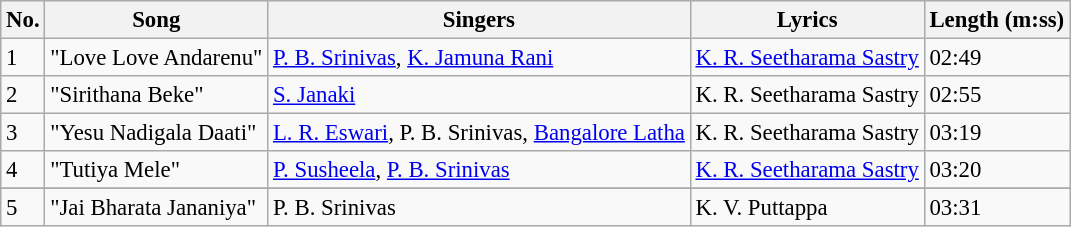<table class="wikitable" style="font-size:95%;">
<tr>
<th>No.</th>
<th>Song</th>
<th>Singers</th>
<th>Lyrics</th>
<th>Length (m:ss)</th>
</tr>
<tr>
<td>1</td>
<td>"Love Love Andarenu"</td>
<td><a href='#'>P. B. Srinivas</a>, <a href='#'>K. Jamuna Rani</a></td>
<td><a href='#'>K. R. Seetharama Sastry</a></td>
<td>02:49</td>
</tr>
<tr>
<td>2</td>
<td>"Sirithana Beke"</td>
<td><a href='#'>S. Janaki</a></td>
<td>K. R. Seetharama Sastry</td>
<td>02:55</td>
</tr>
<tr>
<td>3</td>
<td>"Yesu Nadigala Daati"</td>
<td><a href='#'>L. R. Eswari</a>, P. B. Srinivas, <a href='#'>Bangalore Latha</a></td>
<td>K. R. Seetharama Sastry</td>
<td>03:19</td>
</tr>
<tr>
<td>4</td>
<td>"Tutiya Mele"</td>
<td><a href='#'>P. Susheela</a>, <a href='#'>P. B. Srinivas</a></td>
<td><a href='#'>K. R. Seetharama Sastry</a></td>
<td>03:20</td>
</tr>
<tr>
</tr>
<tr>
<td>5</td>
<td>"Jai Bharata Jananiya"</td>
<td>P. B. Srinivas</td>
<td>K. V. Puttappa</td>
<td>03:31</td>
</tr>
</table>
